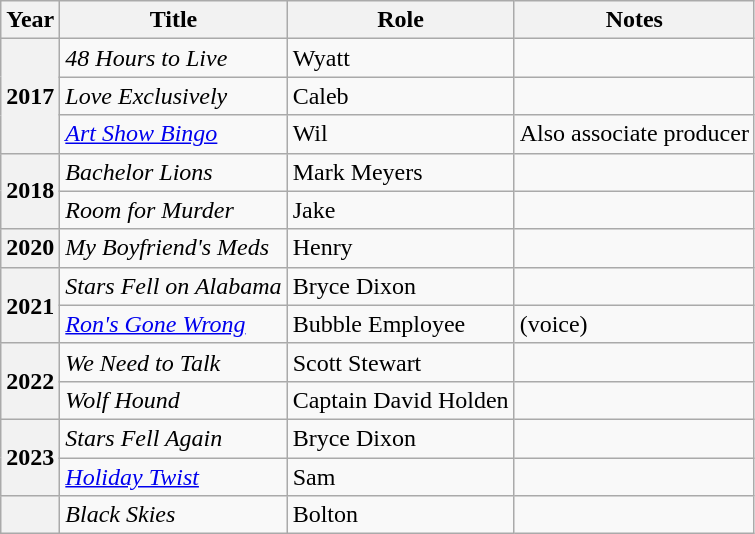<table class="wikitable sortable plainrowheaders">
<tr>
<th scope="col">Year</th>
<th scope="col">Title</th>
<th scope="col">Role</th>
<th class="unsortable" scope="col">Notes</th>
</tr>
<tr>
<th rowspan="3" scope="row">2017</th>
<td><em>48 Hours to Live</em></td>
<td>Wyatt</td>
<td></td>
</tr>
<tr>
<td><em>Love Exclusively</em></td>
<td>Caleb</td>
<td></td>
</tr>
<tr>
<td><em><a href='#'>Art Show Bingo</a></em></td>
<td>Wil</td>
<td>Also associate producer</td>
</tr>
<tr>
<th rowspan="2" scope="row">2018</th>
<td><em>Bachelor Lions</em></td>
<td>Mark Meyers</td>
<td></td>
</tr>
<tr>
<td><em>Room for Murder</em></td>
<td>Jake</td>
<td></td>
</tr>
<tr>
<th scope="row">2020</th>
<td><em>My Boyfriend's Meds</em></td>
<td>Henry</td>
<td></td>
</tr>
<tr>
<th rowspan="2" scope="row">2021</th>
<td><em>Stars Fell on Alabama</em></td>
<td>Bryce Dixon</td>
<td></td>
</tr>
<tr>
<td><em><a href='#'>Ron's Gone Wrong</a></em></td>
<td>Bubble Employee</td>
<td>(voice)</td>
</tr>
<tr>
<th rowspan="2" scope="row">2022</th>
<td><em>We Need to Talk</em></td>
<td>Scott Stewart</td>
<td></td>
</tr>
<tr>
<td><em>Wolf Hound</em></td>
<td>Captain David Holden</td>
<td></td>
</tr>
<tr>
<th rowspan="2" scope="row">2023</th>
<td><em>Stars Fell Again</em></td>
<td>Bryce Dixon</td>
<td></td>
</tr>
<tr>
<td><em><a href='#'>Holiday Twist</a></em></td>
<td>Sam</td>
<td></td>
</tr>
<tr>
<th></th>
<td><em>Black Skies</em></td>
<td>Bolton</td>
<td></td>
</tr>
</table>
